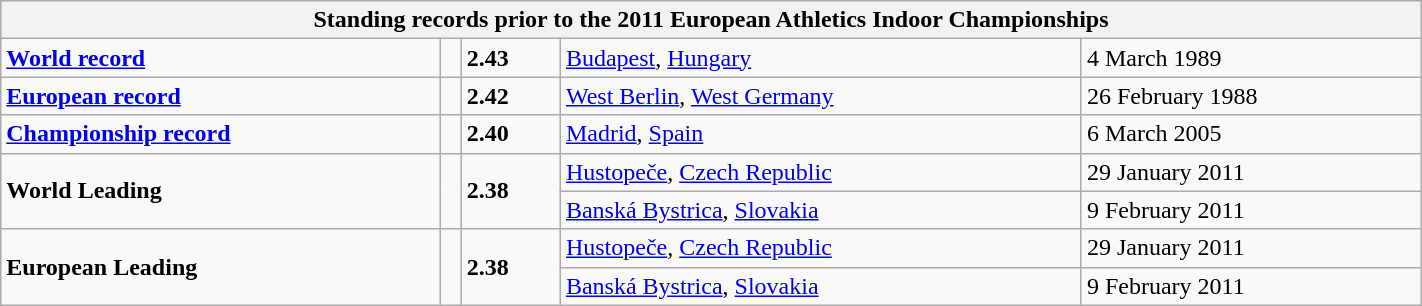<table class="wikitable" width=75%>
<tr>
<th colspan="5">Standing records prior to the 2011 European Athletics Indoor Championships</th>
</tr>
<tr>
<td><strong><a href='#'>World record</a></strong></td>
<td></td>
<td><strong>2.43</strong></td>
<td><a href='#'>Budapest</a>, <a href='#'>Hungary</a></td>
<td>4 March 1989</td>
</tr>
<tr>
<td><strong><a href='#'>European record</a></strong></td>
<td></td>
<td><strong>2.42</strong></td>
<td><a href='#'>West Berlin</a>, <a href='#'>West Germany</a></td>
<td>26 February 1988</td>
</tr>
<tr>
<td><strong><a href='#'>Championship record</a></strong></td>
<td></td>
<td><strong>2.40</strong></td>
<td><a href='#'>Madrid</a>, <a href='#'>Spain</a></td>
<td>6 March 2005</td>
</tr>
<tr>
<td rowspan=2><strong>World Leading</strong></td>
<td rowspan=2></td>
<td rowspan=2><strong>2.38</strong></td>
<td><a href='#'>Hustopeče</a>, <a href='#'>Czech Republic</a></td>
<td>29 January 2011</td>
</tr>
<tr>
<td><a href='#'>Banská Bystrica</a>, <a href='#'>Slovakia</a></td>
<td>9 February 2011</td>
</tr>
<tr>
<td rowspan=2><strong>European Leading</strong></td>
<td rowspan=2></td>
<td rowspan=2><strong>2.38</strong></td>
<td><a href='#'>Hustopeče</a>, <a href='#'>Czech Republic</a></td>
<td>29 January 2011</td>
</tr>
<tr>
<td><a href='#'>Banská Bystrica</a>, <a href='#'>Slovakia</a></td>
<td>9 February 2011</td>
</tr>
</table>
